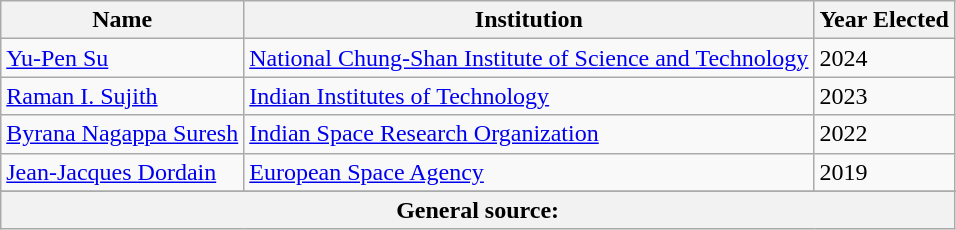<table class="wikitable sortable" border="1">
<tr>
<th scope="col">Name</th>
<th scope="col">Institution</th>
<th scope="col">Year Elected</th>
</tr>
<tr>
<td><a href='#'>Yu-Pen Su</a></td>
<td><a href='#'>National Chung-Shan Institute of Science and Technology</a></td>
<td>2024</td>
</tr>
<tr>
<td><a href='#'>Raman I. Sujith</a></td>
<td><a href='#'>Indian Institutes of Technology</a></td>
<td>2023</td>
</tr>
<tr>
<td><a href='#'>Byrana Nagappa Suresh</a></td>
<td><a href='#'>Indian Space Research Organization</a></td>
<td>2022</td>
</tr>
<tr>
<td><a href='#'>Jean-Jacques Dordain</a></td>
<td><a href='#'>European Space Agency</a></td>
<td>2019</td>
</tr>
<tr --->
</tr>
<tr class="sortbottom">
<th colspan="3">General source:</th>
</tr>
</table>
